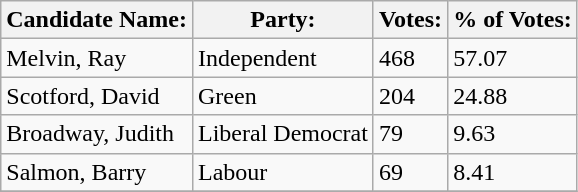<table class="wikitable">
<tr>
<th>Candidate Name:</th>
<th>Party:</th>
<th>Votes:</th>
<th>% of Votes:</th>
</tr>
<tr>
<td>Melvin, Ray</td>
<td>Independent</td>
<td>468</td>
<td>57.07</td>
</tr>
<tr>
<td>Scotford, David</td>
<td>Green</td>
<td>204</td>
<td>24.88</td>
</tr>
<tr>
<td>Broadway, Judith</td>
<td>Liberal Democrat</td>
<td>79</td>
<td>9.63</td>
</tr>
<tr>
<td>Salmon, Barry</td>
<td>Labour</td>
<td>69</td>
<td>8.41</td>
</tr>
<tr>
</tr>
</table>
